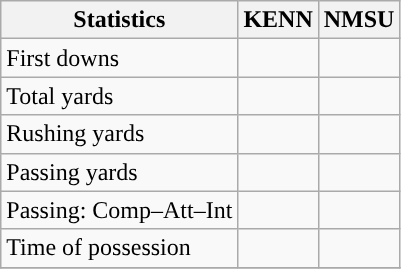<table class="wikitable" style="float: left;">
<tr>
<th>Statistics</th>
<th>KENN</th>
<th>NMSU</th>
</tr>
<tr>
<td>First downs</td>
<td></td>
<td></td>
</tr>
<tr>
<td>Total yards</td>
<td></td>
<td></td>
</tr>
<tr>
<td>Rushing yards</td>
<td></td>
<td></td>
</tr>
<tr>
<td>Passing yards</td>
<td></td>
<td></td>
</tr>
<tr>
<td>Passing: Comp–Att–Int</td>
<td></td>
<td></td>
</tr>
<tr>
<td>Time of possession</td>
<td></td>
<td></td>
</tr>
<tr>
</tr>
</table>
